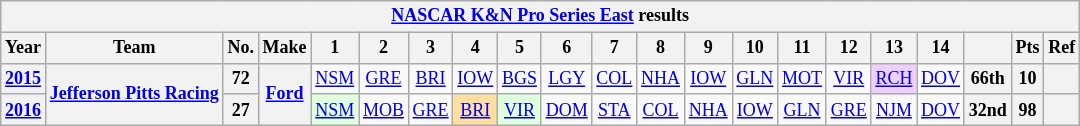<table class="wikitable" style="text-align:center; font-size:75%">
<tr>
<th colspan=23><a href='#'>NASCAR K&N Pro Series East</a> results</th>
</tr>
<tr>
<th>Year</th>
<th>Team</th>
<th>No.</th>
<th>Make</th>
<th>1</th>
<th>2</th>
<th>3</th>
<th>4</th>
<th>5</th>
<th>6</th>
<th>7</th>
<th>8</th>
<th>9</th>
<th>10</th>
<th>11</th>
<th>12</th>
<th>13</th>
<th>14</th>
<th></th>
<th>Pts</th>
<th>Ref</th>
</tr>
<tr>
<th><a href='#'>2015</a></th>
<th rowspan=2><a href='#'>Jefferson Pitts Racing</a></th>
<th>72</th>
<th rowspan=2><a href='#'>Ford</a></th>
<td><a href='#'>NSM</a></td>
<td><a href='#'>GRE</a></td>
<td><a href='#'>BRI</a></td>
<td><a href='#'>IOW</a></td>
<td><a href='#'>BGS</a></td>
<td><a href='#'>LGY</a></td>
<td><a href='#'>COL</a></td>
<td><a href='#'>NHA</a></td>
<td><a href='#'>IOW</a></td>
<td><a href='#'>GLN</a></td>
<td><a href='#'>MOT</a></td>
<td><a href='#'>VIR</a></td>
<td style="background:#EFCFFF;"><a href='#'>RCH</a><br></td>
<td><a href='#'>DOV</a></td>
<th>66th</th>
<th>10</th>
<th></th>
</tr>
<tr>
<th><a href='#'>2016</a></th>
<th>27</th>
<td style="background:#DFFFDF;"><a href='#'>NSM</a><br></td>
<td><a href='#'>MOB</a></td>
<td><a href='#'>GRE</a></td>
<td style="background:#FFDF9F;"><a href='#'>BRI</a><br></td>
<td style="background:#DFFFDF;"><a href='#'>VIR</a><br></td>
<td><a href='#'>DOM</a></td>
<td><a href='#'>STA</a></td>
<td><a href='#'>COL</a></td>
<td><a href='#'>NHA</a></td>
<td><a href='#'>IOW</a></td>
<td><a href='#'>GLN</a></td>
<td><a href='#'>GRE</a></td>
<td><a href='#'>NJM</a></td>
<td><a href='#'>DOV</a></td>
<th>32nd</th>
<th>98</th>
<th></th>
</tr>
</table>
